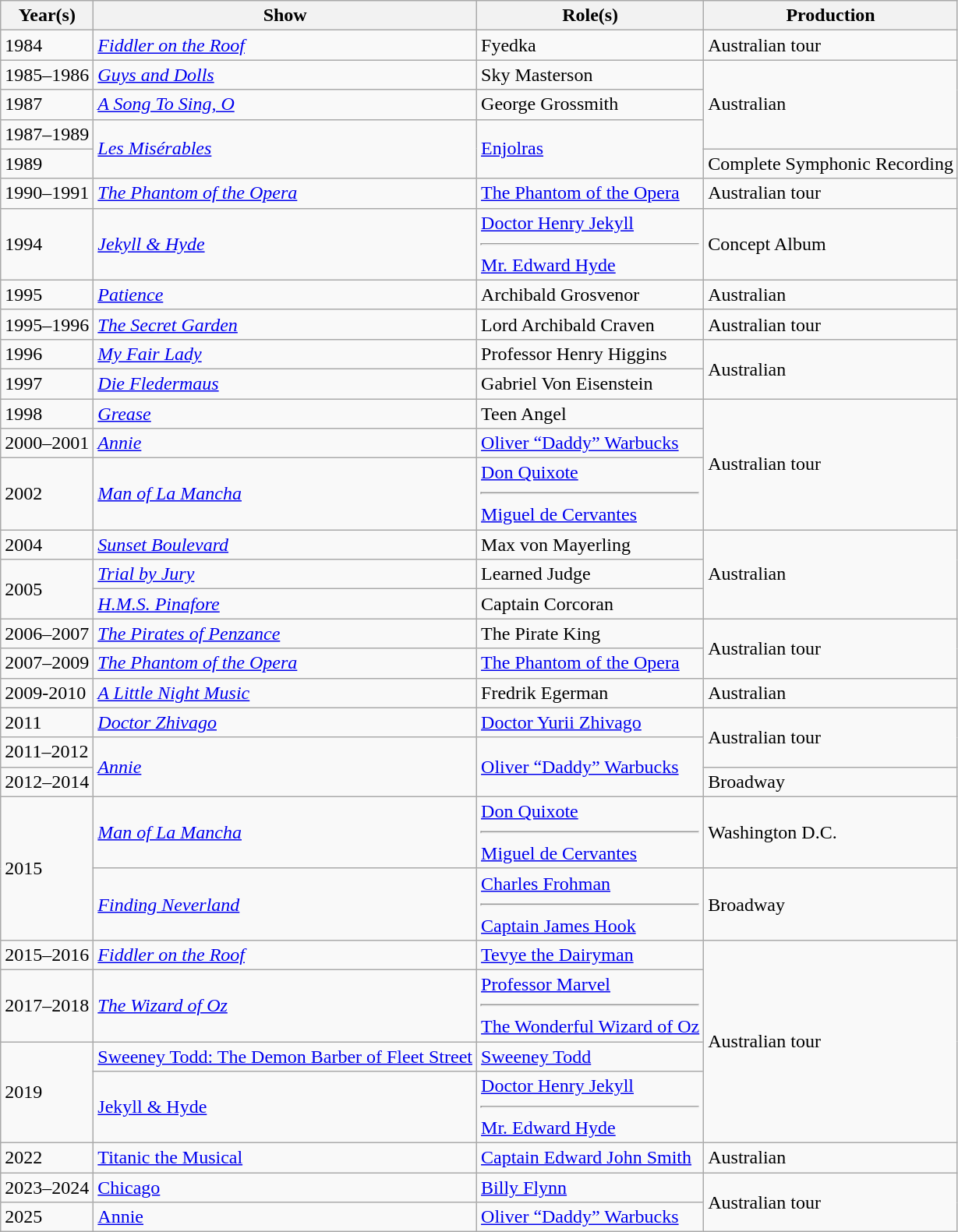<table class="wikitable">
<tr>
<th>Year(s)</th>
<th>Show</th>
<th>Role(s)</th>
<th>Production</th>
</tr>
<tr>
<td>1984</td>
<td><em><a href='#'>Fiddler on the Roof</a></em></td>
<td>Fyedka</td>
<td>Australian tour</td>
</tr>
<tr>
<td>1985–1986</td>
<td><em><a href='#'>Guys and Dolls</a></em></td>
<td>Sky Masterson</td>
<td rowspan="3">Australian</td>
</tr>
<tr>
<td>1987</td>
<td><em><a href='#'>A Song To Sing, O</a></em></td>
<td>George Grossmith</td>
</tr>
<tr>
<td>1987–1989</td>
<td rowspan=2><em><a href='#'>Les Misérables</a></em></td>
<td rowspan=2><a href='#'>Enjolras</a></td>
</tr>
<tr>
<td>1989</td>
<td>Complete Symphonic Recording</td>
</tr>
<tr>
<td>1990–1991</td>
<td><em><a href='#'>The Phantom of the Opera</a></em></td>
<td><a href='#'>The Phantom of the Opera</a></td>
<td>Australian tour</td>
</tr>
<tr>
<td>1994</td>
<td><em><a href='#'>Jekyll & Hyde</a></em></td>
<td><a href='#'>Doctor Henry Jekyll</a><hr><a href='#'>Mr. Edward Hyde</a></td>
<td>Concept Album</td>
</tr>
<tr>
<td>1995</td>
<td><em><a href='#'>Patience</a></em></td>
<td>Archibald Grosvenor</td>
<td>Australian</td>
</tr>
<tr>
<td>1995–1996</td>
<td><em><a href='#'>The Secret Garden</a></em></td>
<td>Lord Archibald Craven</td>
<td>Australian tour</td>
</tr>
<tr>
<td>1996</td>
<td><em><a href='#'>My Fair Lady</a></em></td>
<td>Professor Henry Higgins</td>
<td rowspan=2>Australian</td>
</tr>
<tr>
<td>1997</td>
<td><em><a href='#'>Die Fledermaus</a></em></td>
<td>Gabriel Von Eisenstein</td>
</tr>
<tr>
<td>1998</td>
<td><em><a href='#'>Grease</a></em></td>
<td>Teen Angel</td>
<td rowspan=3>Australian tour</td>
</tr>
<tr>
<td>2000–2001</td>
<td><em><a href='#'>Annie</a></em></td>
<td><a href='#'>Oliver “Daddy” Warbucks</a></td>
</tr>
<tr>
<td>2002</td>
<td><em><a href='#'>Man of La Mancha</a></em></td>
<td><a href='#'>Don Quixote</a><hr><a href='#'>Miguel de Cervantes</a></td>
</tr>
<tr>
<td>2004</td>
<td><em><a href='#'>Sunset Boulevard</a></em></td>
<td>Max von Mayerling</td>
<td rowspan="3">Australian</td>
</tr>
<tr>
<td rowspan="2">2005</td>
<td><em><a href='#'>Trial by Jury</a></em></td>
<td>Learned Judge</td>
</tr>
<tr>
<td><em><a href='#'>H.M.S. Pinafore</a></em></td>
<td>Captain Corcoran</td>
</tr>
<tr>
<td>2006–2007</td>
<td><em><a href='#'>The Pirates of Penzance</a></em></td>
<td>The Pirate King</td>
<td rowspan="2">Australian tour</td>
</tr>
<tr>
<td>2007–2009</td>
<td><em><a href='#'>The Phantom of the Opera</a></em></td>
<td><a href='#'>The Phantom of the Opera</a></td>
</tr>
<tr>
<td>2009-2010</td>
<td><em><a href='#'>A Little Night Music</a></em></td>
<td>Fredrik Egerman</td>
<td>Australian</td>
</tr>
<tr>
<td>2011</td>
<td><em><a href='#'>Doctor Zhivago</a></em></td>
<td><a href='#'>Doctor Yurii Zhivago</a></td>
<td rowspan=2>Australian tour</td>
</tr>
<tr>
<td>2011–2012</td>
<td rowspan="2"><em><a href='#'>Annie</a></em></td>
<td rowspan="2"><a href='#'>Oliver “Daddy” Warbucks</a></td>
</tr>
<tr>
<td>2012–2014</td>
<td>Broadway</td>
</tr>
<tr>
<td rowspan=2>2015</td>
<td><em><a href='#'>Man of La Mancha</a></em></td>
<td><a href='#'>Don Quixote</a><hr><a href='#'>Miguel de Cervantes</a></td>
<td>Washington D.C.</td>
</tr>
<tr>
<td><em><a href='#'>Finding Neverland</a></em></td>
<td><a href='#'>Charles Frohman</a><hr><a href='#'>Captain James Hook</a></td>
<td>Broadway</td>
</tr>
<tr>
<td>2015–2016</td>
<td><em><a href='#'>Fiddler on the Roof</a></em></td>
<td><a href='#'>Tevye the Dairyman</a></td>
<td rowspan="4">Australian tour</td>
</tr>
<tr>
<td>2017–2018</td>
<td><em><a href='#'>The Wizard of Oz</a></td>
<td><a href='#'>Professor Marvel</a><hr><a href='#'>The Wonderful Wizard of Oz</a></td>
</tr>
<tr>
<td rowspan="2">2019</td>
<td></em><a href='#'>Sweeney Todd: The Demon Barber of Fleet Street</a><em></td>
<td><a href='#'>Sweeney Todd</a></td>
</tr>
<tr>
<td></em><a href='#'>Jekyll & Hyde</a><em></td>
<td><a href='#'>Doctor Henry Jekyll</a><hr><a href='#'>Mr. Edward Hyde</a></td>
</tr>
<tr>
<td>2022</td>
<td></em><a href='#'>Titanic the Musical</a><em></td>
<td><a href='#'>Captain Edward John Smith</a></td>
<td>Australian</td>
</tr>
<tr>
<td>2023–2024</td>
<td></em><a href='#'>Chicago</a><em></td>
<td><a href='#'>Billy Flynn</a></td>
<td rowspan=2>Australian tour</td>
</tr>
<tr>
<td>2025</td>
<td></em><a href='#'>Annie</a><em></td>
<td><a href='#'>Oliver “Daddy” Warbucks</a></td>
</tr>
</table>
